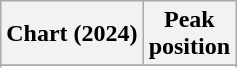<table class="wikitable sortable plainrowheaders" style="text-align:center">
<tr>
<th scope="col">Chart (2024)</th>
<th scope="col">Peak<br>position</th>
</tr>
<tr>
</tr>
<tr>
</tr>
<tr>
</tr>
</table>
